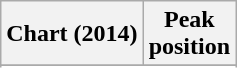<table class="wikitable sortable plainrowheaders" style="text-align:center">
<tr>
<th scope="col">Chart (2014)</th>
<th scope="col">Peak<br> position</th>
</tr>
<tr>
</tr>
<tr>
</tr>
<tr>
</tr>
<tr>
</tr>
<tr>
</tr>
</table>
